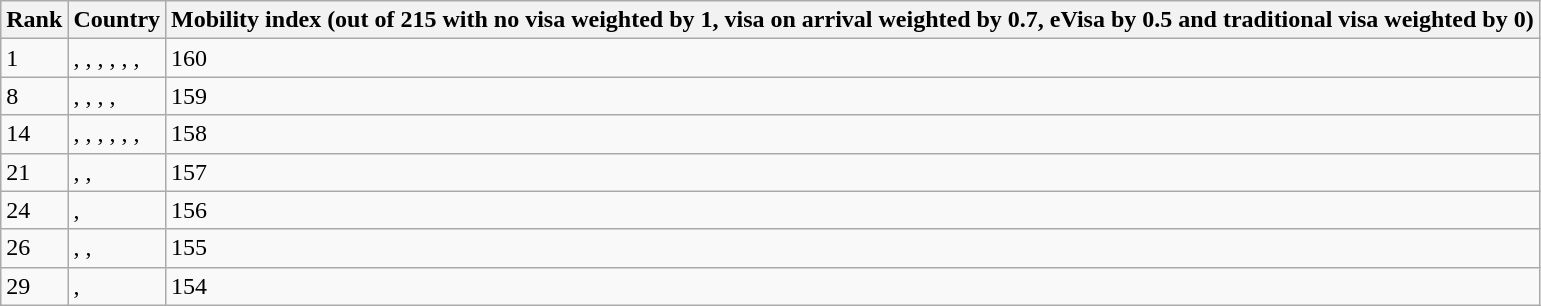<table class="wikitable sortable" border="1">
<tr>
<th>Rank</th>
<th>Country</th>
<th>Mobility index (out of 215 with no visa weighted by 1, visa on arrival weighted by 0.7, eVisa by 0.5 and traditional visa weighted by 0)</th>
</tr>
<tr>
<td>1</td>
<td>, , , , , , </td>
<td>160</td>
</tr>
<tr>
<td>8</td>
<td>,  , , , </td>
<td>159</td>
</tr>
<tr>
<td>14</td>
<td>, , , , , , </td>
<td>158</td>
</tr>
<tr>
<td>21</td>
<td>, , </td>
<td>157</td>
</tr>
<tr>
<td>24</td>
<td>, </td>
<td>156</td>
</tr>
<tr>
<td>26</td>
<td>, , </td>
<td>155</td>
</tr>
<tr>
<td>29</td>
<td>, </td>
<td>154</td>
</tr>
</table>
